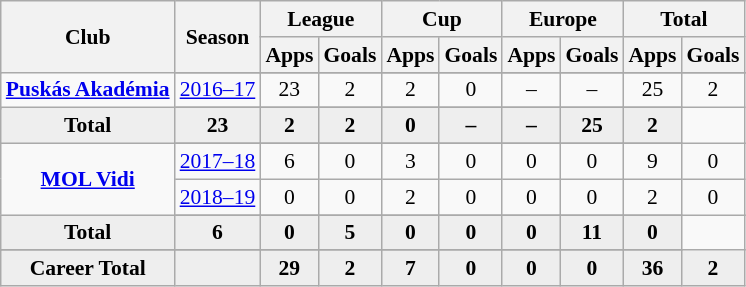<table class="wikitable" style="font-size:90%; text-align: center;">
<tr>
<th rowspan="2">Club</th>
<th rowspan="2">Season</th>
<th colspan="2">League</th>
<th colspan="2">Cup</th>
<th colspan="2">Europe</th>
<th colspan="2">Total</th>
</tr>
<tr>
<th>Apps</th>
<th>Goals</th>
<th>Apps</th>
<th>Goals</th>
<th>Apps</th>
<th>Goals</th>
<th>Apps</th>
<th>Goals</th>
</tr>
<tr ||-||-||-|->
<td rowspan="3" valign="center"><strong><a href='#'>Puskás Akadémia</a></strong></td>
</tr>
<tr>
<td><a href='#'>2016–17</a></td>
<td>23</td>
<td>2</td>
<td>2</td>
<td>0</td>
<td>–</td>
<td>–</td>
<td>25</td>
<td>2</td>
</tr>
<tr>
</tr>
<tr style="font-weight:bold; background-color:#eeeeee;">
<td>Total</td>
<td>23</td>
<td>2</td>
<td>2</td>
<td>0</td>
<td>–</td>
<td>–</td>
<td>25</td>
<td>2</td>
</tr>
<tr>
<td rowspan="4" valign="center"><strong><a href='#'>MOL Vidi</a></strong></td>
</tr>
<tr>
<td><a href='#'>2017–18</a></td>
<td>6</td>
<td>0</td>
<td>3</td>
<td>0</td>
<td>0</td>
<td>0</td>
<td>9</td>
<td>0</td>
</tr>
<tr>
<td><a href='#'>2018–19</a></td>
<td>0</td>
<td>0</td>
<td>2</td>
<td>0</td>
<td>0</td>
<td>0</td>
<td>2</td>
<td>0</td>
</tr>
<tr>
</tr>
<tr style="font-weight:bold; background-color:#eeeeee;">
<td>Total</td>
<td>6</td>
<td>0</td>
<td>5</td>
<td>0</td>
<td>0</td>
<td>0</td>
<td>11</td>
<td>0</td>
</tr>
<tr>
</tr>
<tr style="font-weight:bold; background-color:#eeeeee;">
<td rowspan="1" valign="top"><strong>Career Total</strong></td>
<td></td>
<td><strong>29</strong></td>
<td><strong>2</strong></td>
<td><strong>7</strong></td>
<td><strong>0</strong></td>
<td><strong>0</strong></td>
<td><strong>0</strong></td>
<td><strong>36</strong></td>
<td><strong>2</strong></td>
</tr>
</table>
